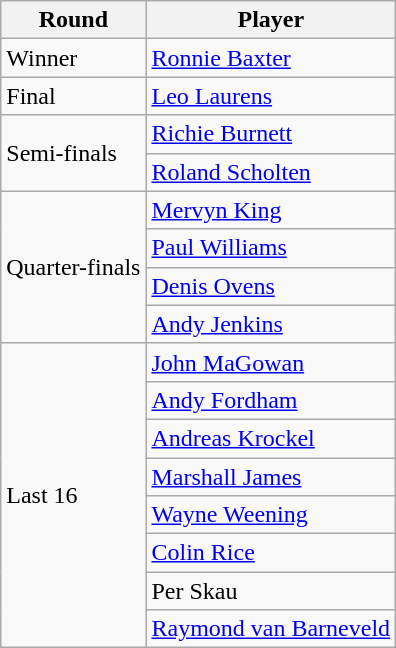<table class="wikitable">
<tr>
<th>Round</th>
<th>Player</th>
</tr>
<tr>
<td rowspan="1">Winner</td>
<td> <a href='#'>Ronnie Baxter</a></td>
</tr>
<tr>
<td rowspan="1">Final</td>
<td> <a href='#'>Leo Laurens</a></td>
</tr>
<tr>
<td rowspan="2">Semi-finals</td>
<td> <a href='#'>Richie Burnett</a></td>
</tr>
<tr>
<td> <a href='#'>Roland Scholten</a></td>
</tr>
<tr>
<td rowspan="4">Quarter-finals</td>
<td> <a href='#'>Mervyn King</a></td>
</tr>
<tr>
<td> <a href='#'>Paul Williams</a></td>
</tr>
<tr>
<td> <a href='#'>Denis Ovens</a></td>
</tr>
<tr>
<td> <a href='#'>Andy Jenkins</a></td>
</tr>
<tr>
<td rowspan=8>Last 16</td>
<td> <a href='#'>John MaGowan</a></td>
</tr>
<tr>
<td> <a href='#'>Andy Fordham</a></td>
</tr>
<tr>
<td> <a href='#'>Andreas Krockel</a></td>
</tr>
<tr>
<td> <a href='#'>Marshall James</a></td>
</tr>
<tr>
<td> <a href='#'>Wayne Weening</a></td>
</tr>
<tr>
<td> <a href='#'>Colin Rice</a></td>
</tr>
<tr>
<td> Per Skau</td>
</tr>
<tr>
<td> <a href='#'>Raymond van Barneveld</a></td>
</tr>
</table>
